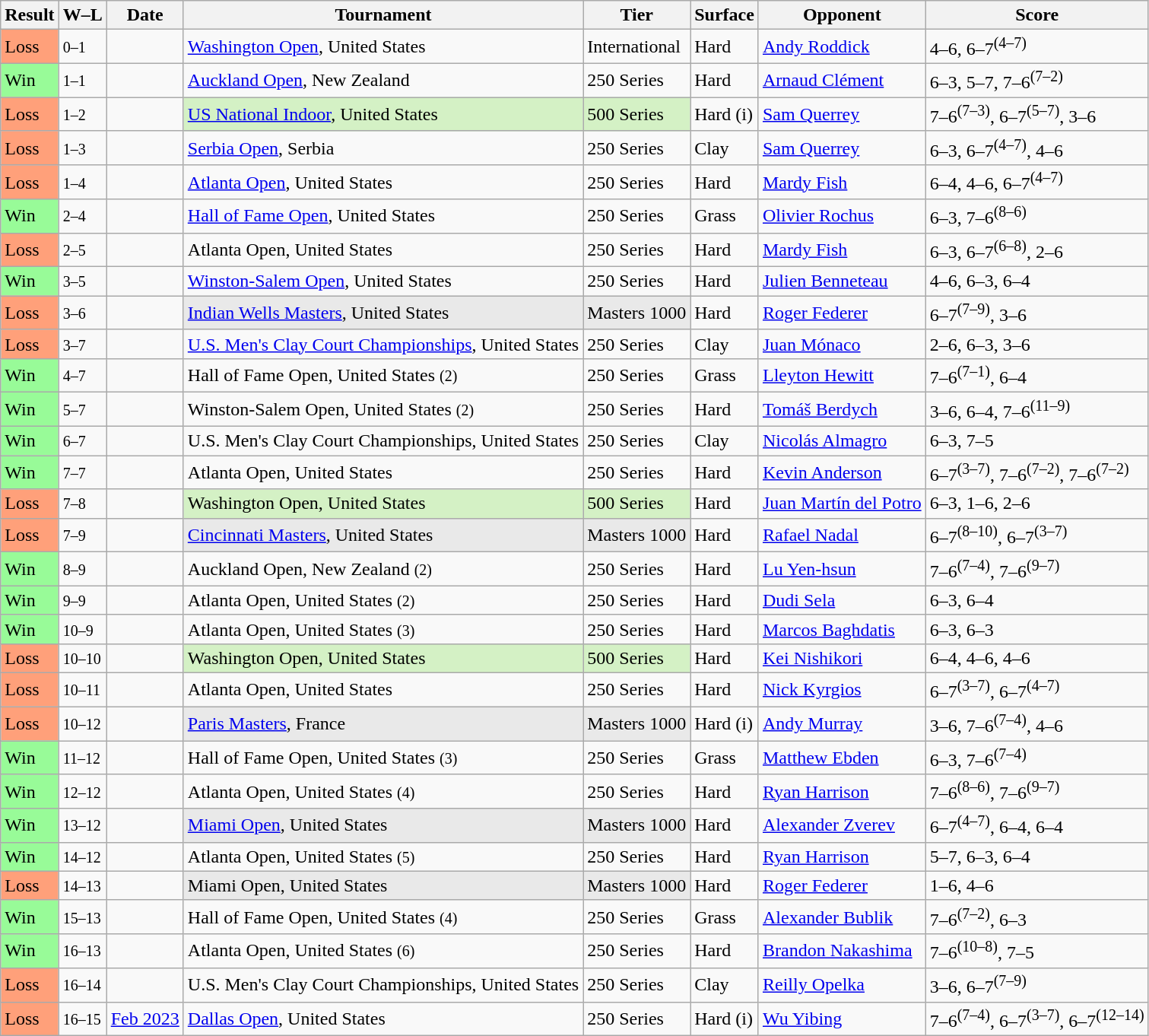<table class="sortable wikitable nowrap">
<tr>
<th>Result</th>
<th class="unsortable">W–L</th>
<th>Date</th>
<th>Tournament</th>
<th>Tier</th>
<th>Surface</th>
<th>Opponent</th>
<th class="unsortable">Score</th>
</tr>
<tr>
<td bgcolor=FFA07A>Loss</td>
<td><small>0–1</small></td>
<td><a href='#'></a></td>
<td><a href='#'>Washington Open</a>, United States</td>
<td>International</td>
<td>Hard</td>
<td> <a href='#'>Andy Roddick</a></td>
<td>4–6, 6–7<sup>(4–7)</sup></td>
</tr>
<tr>
<td bgcolor=98FB98>Win</td>
<td><small>1–1</small></td>
<td><a href='#'></a></td>
<td><a href='#'>Auckland Open</a>, New Zealand</td>
<td>250 Series</td>
<td>Hard</td>
<td> <a href='#'>Arnaud Clément</a></td>
<td>6–3, 5–7, 7–6<sup>(7–2)</sup></td>
</tr>
<tr>
<td bgcolor=FFA07A>Loss</td>
<td><small>1–2</small></td>
<td><a href='#'></a></td>
<td style="background:#D4F1C5;"><a href='#'>US National Indoor</a>, United States</td>
<td style="background:#D4F1C5;">500 Series</td>
<td>Hard (i)</td>
<td> <a href='#'>Sam Querrey</a></td>
<td>7–6<sup>(7–3)</sup>, 6–7<sup>(5–7)</sup>, 3–6</td>
</tr>
<tr>
<td bgcolor=FFA07A>Loss</td>
<td><small>1–3</small></td>
<td><a href='#'></a></td>
<td><a href='#'>Serbia Open</a>, Serbia</td>
<td>250 Series</td>
<td>Clay</td>
<td> <a href='#'>Sam Querrey</a></td>
<td>6–3, 6–7<sup>(4–7)</sup>, 4–6</td>
</tr>
<tr>
<td bgcolor=FFA07A>Loss</td>
<td><small>1–4</small></td>
<td><a href='#'></a></td>
<td><a href='#'>Atlanta Open</a>, United States</td>
<td>250 Series</td>
<td>Hard</td>
<td> <a href='#'>Mardy Fish</a></td>
<td>6–4, 4–6, 6–7<sup>(4–7)</sup></td>
</tr>
<tr>
<td bgcolor=98FB98>Win</td>
<td><small>2–4</small></td>
<td><a href='#'></a></td>
<td><a href='#'>Hall of Fame Open</a>, United States</td>
<td>250 Series</td>
<td>Grass</td>
<td> <a href='#'>Olivier Rochus</a></td>
<td>6–3, 7–6<sup>(8–6)</sup></td>
</tr>
<tr>
<td bgcolor=FFA07A>Loss</td>
<td><small>2–5</small></td>
<td><a href='#'></a></td>
<td>Atlanta Open, United States</td>
<td>250 Series</td>
<td>Hard</td>
<td> <a href='#'>Mardy Fish</a></td>
<td>6–3, 6–7<sup>(6–8)</sup>, 2–6</td>
</tr>
<tr>
<td bgcolor=98FB98>Win</td>
<td><small>3–5</small></td>
<td><a href='#'></a></td>
<td><a href='#'>Winston-Salem Open</a>, United States</td>
<td>250 Series</td>
<td>Hard</td>
<td> <a href='#'>Julien Benneteau</a></td>
<td>4–6, 6–3, 6–4</td>
</tr>
<tr>
<td bgcolor=FFA07A>Loss</td>
<td><small>3–6</small></td>
<td><a href='#'></a></td>
<td style="background:#E9E9E9;"><a href='#'>Indian Wells Masters</a>, United States</td>
<td style="background:#E9E9E9;">Masters 1000</td>
<td>Hard</td>
<td> <a href='#'>Roger Federer</a></td>
<td>6–7<sup>(7–9)</sup>, 3–6</td>
</tr>
<tr>
<td bgcolor=FFA07A>Loss</td>
<td><small>3–7</small></td>
<td><a href='#'></a></td>
<td><a href='#'>U.S. Men's Clay Court Championships</a>, United States</td>
<td>250 Series</td>
<td>Clay</td>
<td> <a href='#'>Juan Mónaco</a></td>
<td>2–6, 6–3, 3–6</td>
</tr>
<tr>
<td bgcolor=98FB98>Win</td>
<td><small>4–7</small></td>
<td><a href='#'></a></td>
<td>Hall of Fame Open, United States <small>(2)</small></td>
<td>250 Series</td>
<td>Grass</td>
<td> <a href='#'>Lleyton Hewitt</a></td>
<td>7–6<sup>(7–1)</sup>, 6–4</td>
</tr>
<tr>
<td bgcolor=98FB98>Win</td>
<td><small>5–7</small></td>
<td><a href='#'></a></td>
<td>Winston-Salem Open, United States <small>(2)</small></td>
<td>250 Series</td>
<td>Hard</td>
<td> <a href='#'>Tomáš Berdych</a></td>
<td>3–6, 6–4, 7–6<sup>(11–9)</sup></td>
</tr>
<tr>
<td bgcolor=98FB98>Win</td>
<td><small>6–7</small></td>
<td><a href='#'></a></td>
<td>U.S. Men's Clay Court Championships, United States</td>
<td>250 Series</td>
<td>Clay</td>
<td> <a href='#'>Nicolás Almagro</a></td>
<td>6–3, 7–5</td>
</tr>
<tr>
<td bgcolor=98FB98>Win</td>
<td><small>7–7</small></td>
<td><a href='#'></a></td>
<td>Atlanta Open, United States</td>
<td>250 Series</td>
<td>Hard</td>
<td> <a href='#'>Kevin Anderson</a></td>
<td>6–7<sup>(3–7)</sup>, 7–6<sup>(7–2)</sup>, 7–6<sup>(7–2)</sup></td>
</tr>
<tr>
<td bgcolor=FFA07A>Loss</td>
<td><small>7–8</small></td>
<td><a href='#'></a></td>
<td style="background:#D4F1C5;">Washington Open, United States</td>
<td style="background:#D4F1C5;">500 Series</td>
<td>Hard</td>
<td> <a href='#'>Juan Martín del Potro</a></td>
<td>6–3, 1–6, 2–6</td>
</tr>
<tr>
<td bgcolor=FFA07A>Loss</td>
<td><small>7–9</small></td>
<td><a href='#'></a></td>
<td style="background:#E9E9E9;"><a href='#'>Cincinnati Masters</a>, United States</td>
<td style="background:#E9E9E9;">Masters 1000</td>
<td>Hard</td>
<td> <a href='#'>Rafael Nadal</a></td>
<td>6–7<sup>(8–10)</sup>, 6–7<sup>(3–7)</sup></td>
</tr>
<tr>
<td bgcolor=98FB98>Win</td>
<td><small>8–9</small></td>
<td><a href='#'></a></td>
<td>Auckland Open, New Zealand <small>(2)</small></td>
<td>250 Series</td>
<td>Hard</td>
<td> <a href='#'>Lu Yen-hsun</a></td>
<td>7–6<sup>(7–4)</sup>, 7–6<sup>(9–7)</sup></td>
</tr>
<tr>
<td bgcolor=98FB98>Win</td>
<td><small>9–9</small></td>
<td><a href='#'></a></td>
<td>Atlanta Open, United States <small>(2)</small></td>
<td>250 Series</td>
<td>Hard</td>
<td> <a href='#'>Dudi Sela</a></td>
<td>6–3, 6–4</td>
</tr>
<tr>
<td bgcolor=98FB98>Win</td>
<td><small>10–9</small></td>
<td><a href='#'></a></td>
<td>Atlanta Open, United States <small>(3)</small></td>
<td>250 Series</td>
<td>Hard</td>
<td> <a href='#'>Marcos Baghdatis</a></td>
<td>6–3, 6–3</td>
</tr>
<tr>
<td bgcolor=FFA07A>Loss</td>
<td><small>10–10</small></td>
<td><a href='#'></a></td>
<td style="background:#D4F1C5;">Washington Open, United States</td>
<td style="background:#D4F1C5;">500 Series</td>
<td>Hard</td>
<td> <a href='#'>Kei Nishikori</a></td>
<td>6–4, 4–6, 4–6</td>
</tr>
<tr>
<td bgcolor=FFA07A>Loss</td>
<td><small>10–11</small></td>
<td><a href='#'></a></td>
<td>Atlanta Open, United States</td>
<td>250 Series</td>
<td>Hard</td>
<td> <a href='#'>Nick Kyrgios</a></td>
<td>6–7<sup>(3–7)</sup>, 6–7<sup>(4–7)</sup></td>
</tr>
<tr>
<td bgcolor=FFA07A>Loss</td>
<td><small>10–12</small></td>
<td><a href='#'></a></td>
<td style="background:#E9E9E9;"><a href='#'>Paris Masters</a>, France</td>
<td style="background:#E9E9E9;">Masters 1000</td>
<td>Hard (i)</td>
<td> <a href='#'>Andy Murray</a></td>
<td>3–6, 7–6<sup>(7–4)</sup>, 4–6</td>
</tr>
<tr>
<td bgcolor=98FB98>Win</td>
<td><small>11–12</small></td>
<td><a href='#'></a></td>
<td>Hall of Fame Open, United States <small>(3)</small></td>
<td>250 Series</td>
<td>Grass</td>
<td> <a href='#'>Matthew Ebden</a></td>
<td>6–3, 7–6<sup>(7–4)</sup></td>
</tr>
<tr>
<td bgcolor=98FB98>Win</td>
<td><small>12–12</small></td>
<td><a href='#'></a></td>
<td>Atlanta Open, United States <small>(4)</small></td>
<td>250 Series</td>
<td>Hard</td>
<td> <a href='#'>Ryan Harrison</a></td>
<td>7–6<sup>(8–6)</sup>, 7–6<sup>(9–7)</sup></td>
</tr>
<tr>
<td bgcolor=98FB98>Win</td>
<td><small>13–12</small></td>
<td><a href='#'></a></td>
<td style="background:#E9E9E9;"><a href='#'>Miami Open</a>, United States</td>
<td style="background:#E9E9E9;">Masters 1000</td>
<td>Hard</td>
<td> <a href='#'>Alexander Zverev</a></td>
<td>6–7<sup>(4–7)</sup>, 6–4, 6–4</td>
</tr>
<tr>
<td bgcolor=98FB98>Win</td>
<td><small>14–12</small></td>
<td><a href='#'></a></td>
<td>Atlanta Open, United States <small>(5)</small></td>
<td>250 Series</td>
<td>Hard</td>
<td> <a href='#'>Ryan Harrison</a></td>
<td>5–7, 6–3, 6–4</td>
</tr>
<tr>
<td bgcolor=FFA07A>Loss</td>
<td><small>14–13</small></td>
<td><a href='#'></a></td>
<td style="background:#E9E9E9;">Miami Open, United States</td>
<td style="background:#E9E9E9;">Masters 1000</td>
<td>Hard</td>
<td> <a href='#'>Roger Federer</a></td>
<td>1–6, 4–6</td>
</tr>
<tr>
<td bgcolor=98FB98>Win</td>
<td><small>15–13</small></td>
<td><a href='#'></a></td>
<td>Hall of Fame Open, United States <small>(4)</small></td>
<td>250 Series</td>
<td>Grass</td>
<td> <a href='#'>Alexander Bublik</a></td>
<td>7–6<sup>(7–2)</sup>, 6–3</td>
</tr>
<tr>
<td bgcolor=98FB98>Win</td>
<td><small>16–13</small></td>
<td><a href='#'></a></td>
<td>Atlanta Open, United States <small>(6)</small></td>
<td>250 Series</td>
<td>Hard</td>
<td> <a href='#'>Brandon Nakashima</a></td>
<td>7–6<sup>(10–8)</sup>, 7–5</td>
</tr>
<tr>
<td bgcolor=FFA07A>Loss</td>
<td><small>16–14</small></td>
<td><a href='#'></a></td>
<td>U.S. Men's Clay Court Championships, United States</td>
<td>250 Series</td>
<td>Clay</td>
<td> <a href='#'>Reilly Opelka</a></td>
<td>3–6, 6–7<sup>(7–9)</sup></td>
</tr>
<tr>
<td bgcolor=FFA07A>Loss</td>
<td><small>16–15</small></td>
<td><a href='#'>Feb 2023</a></td>
<td><a href='#'>Dallas Open</a>, United States</td>
<td>250 Series</td>
<td>Hard (i)</td>
<td> <a href='#'>Wu Yibing</a></td>
<td>7–6<sup>(7–4)</sup>, 6–7<sup>(3–7)</sup>, 6–7<sup>(12–14)</sup></td>
</tr>
</table>
